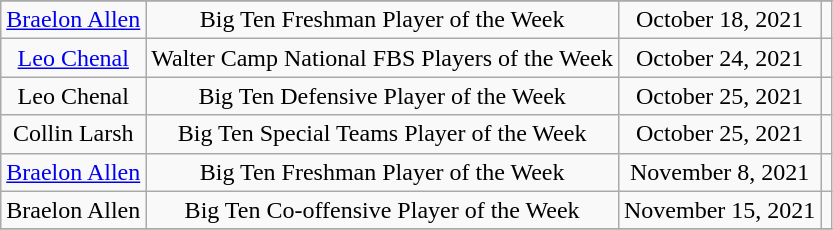<table class="wikitable sortable sortable" style="text-align: center">
<tr align=center>
</tr>
<tr>
<td><a href='#'>Braelon Allen</a></td>
<td>Big Ten Freshman Player of the Week</td>
<td>October 18, 2021</td>
<td></td>
</tr>
<tr>
<td><a href='#'>Leo Chenal</a></td>
<td>Walter Camp National FBS Players of the Week</td>
<td>October 24, 2021</td>
<td></td>
</tr>
<tr>
<td>Leo Chenal</td>
<td>Big Ten Defensive Player of the Week</td>
<td>October 25, 2021</td>
<td></td>
</tr>
<tr>
<td>Collin Larsh</td>
<td>Big Ten Special Teams Player of the Week</td>
<td>October 25, 2021</td>
<td></td>
</tr>
<tr>
<td><a href='#'>Braelon Allen</a></td>
<td>Big Ten Freshman Player of the Week</td>
<td>November 8, 2021</td>
<td></td>
</tr>
<tr>
<td>Braelon Allen</td>
<td>Big Ten Co-offensive Player of the Week</td>
<td>November 15, 2021</td>
<td></td>
</tr>
<tr>
</tr>
</table>
